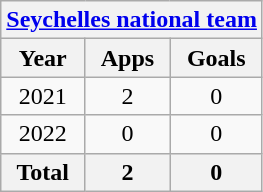<table class="wikitable" style="text-align:center">
<tr>
<th colspan=3><a href='#'>Seychelles national team</a></th>
</tr>
<tr>
<th>Year</th>
<th>Apps</th>
<th>Goals</th>
</tr>
<tr>
<td>2021</td>
<td>2</td>
<td>0</td>
</tr>
<tr>
<td>2022</td>
<td>0</td>
<td>0</td>
</tr>
<tr>
<th>Total</th>
<th>2</th>
<th>0</th>
</tr>
</table>
